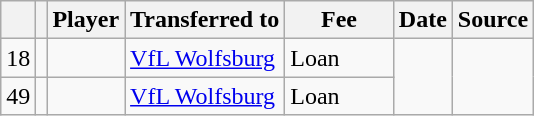<table class="wikitable plainrowheaders sortable">
<tr>
<th></th>
<th></th>
<th scope=col>Player</th>
<th>Transferred to</th>
<th !scope=col; style="width: 65px;">Fee</th>
<th scope=col>Date</th>
<th scope=col>Source</th>
</tr>
<tr>
<td align=center>18</td>
<td align=center></td>
<td></td>
<td> <a href='#'>VfL Wolfsburg</a></td>
<td>Loan</td>
<td rowspan=2></td>
<td rowspan=2></td>
</tr>
<tr>
<td align=center>49</td>
<td align=center></td>
<td></td>
<td> <a href='#'>VfL Wolfsburg</a></td>
<td>Loan</td>
</tr>
</table>
